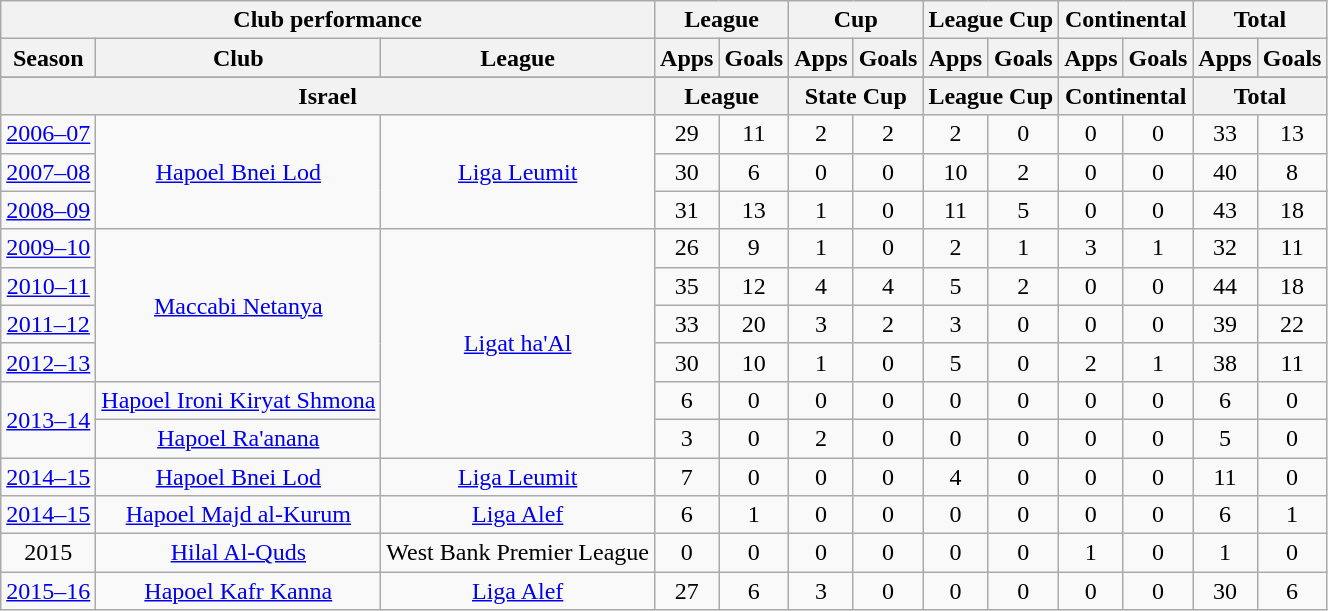<table class="wikitable" style="text-align:center">
<tr>
<th colspan=3>Club performance</th>
<th colspan=2>League</th>
<th colspan=2>Cup</th>
<th colspan=2>League Cup</th>
<th colspan=2>Continental</th>
<th colspan=2>Total</th>
</tr>
<tr>
<th>Season</th>
<th>Club</th>
<th>League</th>
<th>Apps</th>
<th>Goals</th>
<th>Apps</th>
<th>Goals</th>
<th>Apps</th>
<th>Goals</th>
<th>Apps</th>
<th>Goals</th>
<th>Apps</th>
<th>Goals</th>
</tr>
<tr>
</tr>
<tr>
<th colspan=3>Israel</th>
<th colspan=2>League</th>
<th colspan=2>State Cup</th>
<th colspan=2>League Cup</th>
<th colspan=2>Continental</th>
<th colspan=2>Total</th>
</tr>
<tr>
<td><a href='#'>2006–07</a></td>
<td rowspan="3"><a href='#'>Hapoel Bnei Lod</a></td>
<td rowspan="3"><a href='#'>Liga Leumit</a></td>
<td>29</td>
<td>11</td>
<td>2</td>
<td>2</td>
<td>2</td>
<td>0</td>
<td>0</td>
<td>0</td>
<td>33</td>
<td>13</td>
</tr>
<tr>
<td><a href='#'>2007–08</a></td>
<td>30</td>
<td>6</td>
<td>0</td>
<td>0</td>
<td>10</td>
<td>2</td>
<td>0</td>
<td>0</td>
<td>40</td>
<td>8</td>
</tr>
<tr>
<td><a href='#'>2008–09</a></td>
<td>31</td>
<td>13</td>
<td>1</td>
<td>0</td>
<td>11</td>
<td>5</td>
<td>0</td>
<td>0</td>
<td>43</td>
<td>18</td>
</tr>
<tr>
<td><a href='#'>2009–10</a></td>
<td rowspan="4"><a href='#'>Maccabi Netanya</a></td>
<td rowspan="6"><a href='#'>Ligat ha'Al</a></td>
<td>26</td>
<td>9</td>
<td>1</td>
<td>0</td>
<td>2</td>
<td>1</td>
<td>3</td>
<td>1</td>
<td>32</td>
<td>11</td>
</tr>
<tr>
<td><a href='#'>2010–11</a></td>
<td>35</td>
<td>12</td>
<td>4</td>
<td>4</td>
<td>5</td>
<td>2</td>
<td>0</td>
<td>0</td>
<td>44</td>
<td>18</td>
</tr>
<tr>
<td><a href='#'>2011–12</a></td>
<td>33</td>
<td>20</td>
<td>3</td>
<td>2</td>
<td>3</td>
<td>0</td>
<td>0</td>
<td>0</td>
<td>39</td>
<td>22</td>
</tr>
<tr>
<td><a href='#'>2012–13</a></td>
<td>30</td>
<td>10</td>
<td>1</td>
<td>0</td>
<td>5</td>
<td>0</td>
<td>2</td>
<td>1</td>
<td>38</td>
<td>11</td>
</tr>
<tr>
<td rowspan="2"><a href='#'>2013–14</a></td>
<td rowspan="1"><a href='#'>Hapoel Ironi Kiryat Shmona</a></td>
<td>6</td>
<td>0</td>
<td>0</td>
<td>0</td>
<td>0</td>
<td>0</td>
<td>0</td>
<td>0</td>
<td>6</td>
<td>0</td>
</tr>
<tr>
<td rowspan="1"><a href='#'>Hapoel Ra'anana</a></td>
<td>3</td>
<td>0</td>
<td>2</td>
<td>0</td>
<td>0</td>
<td>0</td>
<td>0</td>
<td>0</td>
<td>5</td>
<td>0</td>
</tr>
<tr>
<td><a href='#'>2014–15</a></td>
<td rowspan="1"><a href='#'>Hapoel Bnei Lod</a></td>
<td rowspan="1"><a href='#'>Liga Leumit</a></td>
<td>7</td>
<td>0</td>
<td>0</td>
<td>0</td>
<td>4</td>
<td>0</td>
<td>0</td>
<td>0</td>
<td>11</td>
<td>0</td>
</tr>
<tr>
<td><a href='#'>2014–15</a></td>
<td rowspan="1"><a href='#'>Hapoel Majd al-Kurum</a></td>
<td rowspan="1"><a href='#'>Liga Alef</a></td>
<td>6</td>
<td>1</td>
<td>0</td>
<td>0</td>
<td>0</td>
<td>0</td>
<td>0</td>
<td>0</td>
<td>6</td>
<td>1</td>
</tr>
<tr>
<td>2015</td>
<td rowspan="1"><a href='#'>Hilal Al-Quds</a></td>
<td rowspan="1">West Bank Premier League</td>
<td>0</td>
<td>0</td>
<td>0</td>
<td>0</td>
<td>0</td>
<td>0</td>
<td>1</td>
<td>0</td>
<td>1</td>
<td>0</td>
</tr>
<tr>
<td><a href='#'>2015–16</a></td>
<td rowspan="1"><a href='#'>Hapoel Kafr Kanna</a></td>
<td rowspan="1"><a href='#'>Liga Alef</a></td>
<td>27</td>
<td>6</td>
<td>3</td>
<td>0</td>
<td>0</td>
<td>0</td>
<td>0</td>
<td>0</td>
<td>30</td>
<td>6</td>
</tr>
</table>
